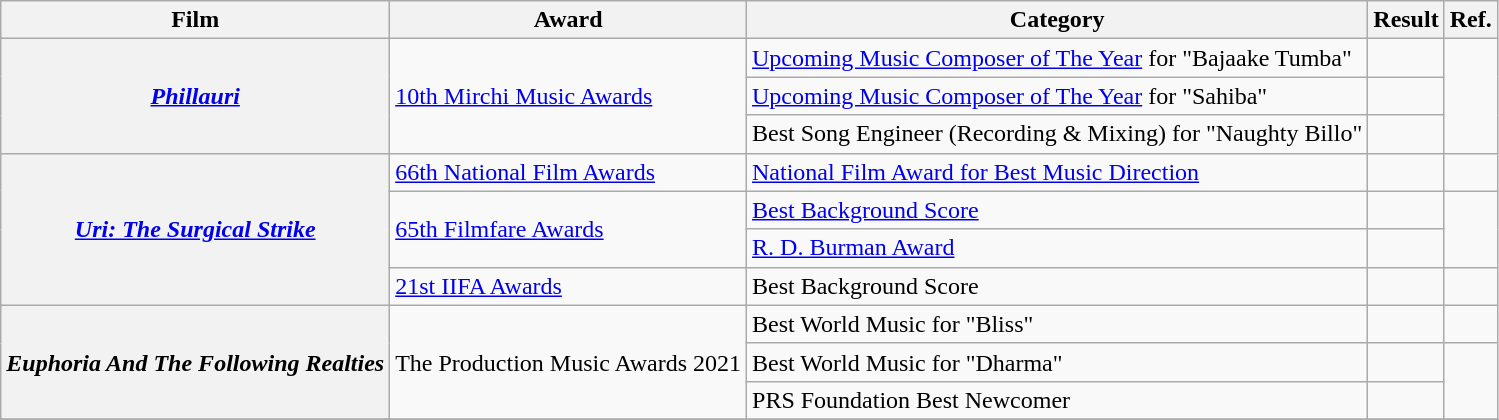<table class="wikitable">
<tr>
<th>Film</th>
<th>Award</th>
<th>Category</th>
<th>Result</th>
<th>Ref.</th>
</tr>
<tr>
<th rowspan=3><em><a href='#'>Phillauri</a></em></th>
<td rowspan=3><a href='#'>10th Mirchi Music Awards</a></td>
<td><a href='#'>Upcoming Music Composer of The Year</a> for "Bajaake Tumba"</td>
<td></td>
<td rowspan=3></td>
</tr>
<tr>
<td><a href='#'>Upcoming Music Composer of The Year</a> for "Sahiba"</td>
<td></td>
</tr>
<tr>
<td>Best Song Engineer (Recording & Mixing) for "Naughty Billo"</td>
<td></td>
</tr>
<tr>
<th rowspan=4><em><a href='#'>Uri: The Surgical Strike</a></em></th>
<td><a href='#'>66th National Film Awards</a></td>
<td><a href='#'>National Film Award for Best Music Direction</a></td>
<td></td>
<td></td>
</tr>
<tr>
<td rowspan=2><a href='#'>65th Filmfare Awards</a></td>
<td><a href='#'>Best Background Score</a></td>
<td></td>
<td rowspan=2></td>
</tr>
<tr>
<td><a href='#'>R. D. Burman Award</a></td>
<td></td>
</tr>
<tr>
<td><a href='#'>21st IIFA Awards</a></td>
<td>Best Background Score</td>
<td></td>
<td></td>
</tr>
<tr>
<th rowspan=3><em>Euphoria And The Following Realties</em></th>
<td rowspan=3>The Production Music Awards 2021</td>
<td>Best World Music for "Bliss"</td>
<td></td>
<td></td>
</tr>
<tr>
<td>Best World Music for "Dharma"</td>
<td></td>
<td rowspan="2"></td>
</tr>
<tr>
<td>PRS Foundation Best Newcomer</td>
<td></td>
</tr>
<tr>
</tr>
</table>
